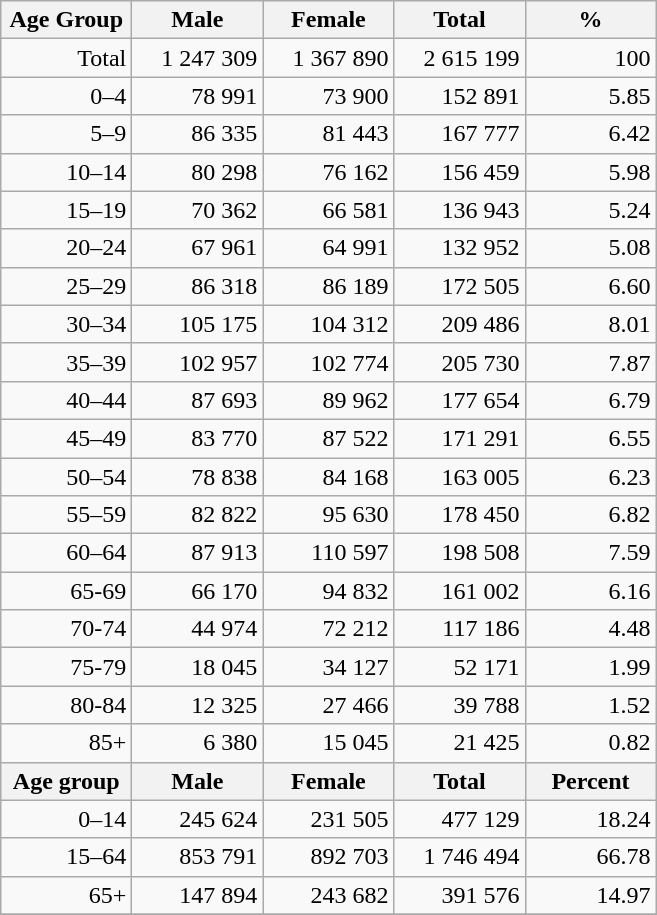<table class="wikitable">
<tr>
<th width="80pt">Age Group</th>
<th width="80pt">Male</th>
<th width="80pt">Female</th>
<th width="80pt">Total</th>
<th width="80pt">%</th>
</tr>
<tr>
<td align="right">Total</td>
<td align="right">1 247 309</td>
<td align="right">1 367 890</td>
<td align="right">2 615 199</td>
<td align="right">100</td>
</tr>
<tr>
<td align="right">0–4</td>
<td align="right">78 991</td>
<td align="right">73 900</td>
<td align="right">152 891</td>
<td align="right">5.85</td>
</tr>
<tr>
<td align="right">5–9</td>
<td align="right">86 335</td>
<td align="right">81 443</td>
<td align="right">167 777</td>
<td align="right">6.42</td>
</tr>
<tr>
<td align="right">10–14</td>
<td align="right">80 298</td>
<td align="right">76 162</td>
<td align="right">156 459</td>
<td align="right">5.98</td>
</tr>
<tr>
<td align="right">15–19</td>
<td align="right">70 362</td>
<td align="right">66 581</td>
<td align="right">136 943</td>
<td align="right">5.24</td>
</tr>
<tr>
<td align="right">20–24</td>
<td align="right">67 961</td>
<td align="right">64 991</td>
<td align="right">132 952</td>
<td align="right">5.08</td>
</tr>
<tr>
<td align="right">25–29</td>
<td align="right">86 318</td>
<td align="right">86 189</td>
<td align="right">172 505</td>
<td align="right">6.60</td>
</tr>
<tr>
<td align="right">30–34</td>
<td align="right">105 175</td>
<td align="right">104 312</td>
<td align="right">209 486</td>
<td align="right">8.01</td>
</tr>
<tr>
<td align="right">35–39</td>
<td align="right">102 957</td>
<td align="right">102 774</td>
<td align="right">205 730</td>
<td align="right">7.87</td>
</tr>
<tr>
<td align="right">40–44</td>
<td align="right">87 693</td>
<td align="right">89 962</td>
<td align="right">177 654</td>
<td align="right">6.79</td>
</tr>
<tr>
<td align="right">45–49</td>
<td align="right">83 770</td>
<td align="right">87 522</td>
<td align="right">171 291</td>
<td align="right">6.55</td>
</tr>
<tr>
<td align="right">50–54</td>
<td align="right">78 838</td>
<td align="right">84 168</td>
<td align="right">163 005</td>
<td align="right">6.23</td>
</tr>
<tr>
<td align="right">55–59</td>
<td align="right">82 822</td>
<td align="right">95 630</td>
<td align="right">178 450</td>
<td align="right">6.82</td>
</tr>
<tr>
<td align="right">60–64</td>
<td align="right">87 913</td>
<td align="right">110 597</td>
<td align="right">198 508</td>
<td align="right">7.59</td>
</tr>
<tr>
<td align="right">65-69</td>
<td align="right">66 170</td>
<td align="right">94 832</td>
<td align="right">161 002</td>
<td align="right">6.16</td>
</tr>
<tr>
<td align="right">70-74</td>
<td align="right">44 974</td>
<td align="right">72 212</td>
<td align="right">117 186</td>
<td align="right">4.48</td>
</tr>
<tr>
<td align="right">75-79</td>
<td align="right">18 045</td>
<td align="right">34 127</td>
<td align="right">52 171</td>
<td align="right">1.99</td>
</tr>
<tr>
<td align="right">80-84</td>
<td align="right">12 325</td>
<td align="right">27 466</td>
<td align="right">39 788</td>
<td align="right">1.52</td>
</tr>
<tr>
<td align="right">85+</td>
<td align="right">6 380</td>
<td align="right">15 045</td>
<td align="right">21 425</td>
<td align="right">0.82</td>
</tr>
<tr>
<th width="50">Age group</th>
<th width="80pt">Male</th>
<th width="80">Female</th>
<th width="80">Total</th>
<th width="50">Percent</th>
</tr>
<tr>
<td align="right">0–14</td>
<td align="right">245 624</td>
<td align="right">231 505</td>
<td align="right">477 129</td>
<td align="right">18.24</td>
</tr>
<tr>
<td align="right">15–64</td>
<td align="right">853 791</td>
<td align="right">892 703</td>
<td align="right">1 746 494</td>
<td align="right">66.78</td>
</tr>
<tr>
<td align="right">65+</td>
<td align="right">147 894</td>
<td align="right">243 682</td>
<td align="right">391 576</td>
<td align="right">14.97</td>
</tr>
<tr>
</tr>
</table>
